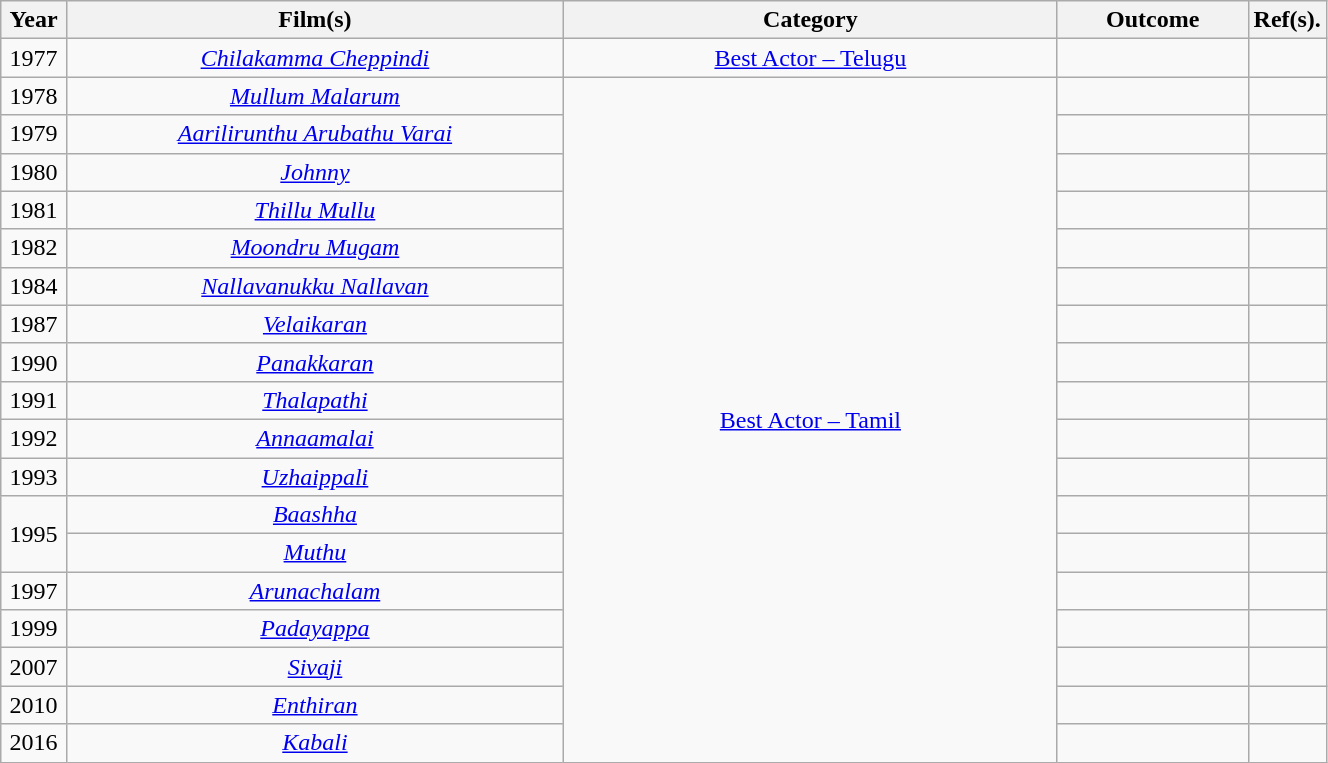<table class="wikitable sortable" style="width:70%;">
<tr>
<th width=5%>Year</th>
<th style="width:40%;">Film(s)</th>
<th style="width:40%;">Category</th>
<th style="width:15%;">Outcome</th>
<th style="width:5%;">Ref(s).</th>
</tr>
<tr>
<td style="text-align:center;">1977</td>
<td style="text-align:center;"><em><a href='#'>Chilakamma Cheppindi</a></em></td>
<td style="text-align:center;"><a href='#'>Best Actor – Telugu</a></td>
<td></td>
<td></td>
</tr>
<tr>
<td style="text-align:center;">1978</td>
<td style="text-align:center;"><em><a href='#'>Mullum Malarum</a></em></td>
<td rowspan="18" style="text-align:center;"><a href='#'>Best Actor – Tamil</a></td>
<td></td>
<td></td>
</tr>
<tr>
<td style="text-align:center;">1979</td>
<td style="text-align:center;"><em><a href='#'>Aarilirunthu Arubathu Varai</a></em></td>
<td></td>
<td></td>
</tr>
<tr>
<td style="text-align:center;">1980</td>
<td style="text-align:center;"><em><a href='#'>Johnny</a></em></td>
<td></td>
<td></td>
</tr>
<tr>
<td style="text-align:center;">1981</td>
<td style="text-align:center;"><em><a href='#'>Thillu Mullu</a></em></td>
<td></td>
<td></td>
</tr>
<tr>
<td style="text-align:center;">1982</td>
<td style="text-align:center;"><em><a href='#'>Moondru Mugam</a></em></td>
<td></td>
<td></td>
</tr>
<tr>
<td style="text-align:center;">1984</td>
<td style="text-align:center;"><em><a href='#'>Nallavanukku Nallavan</a></em></td>
<td></td>
<td></td>
</tr>
<tr>
<td style="text-align:center;">1987</td>
<td style="text-align:center;"><em><a href='#'>Velaikaran</a></em></td>
<td></td>
<td></td>
</tr>
<tr>
<td style="text-align:center;">1990</td>
<td style="text-align:center;"><em><a href='#'>Panakkaran</a></em></td>
<td></td>
<td></td>
</tr>
<tr>
<td style="text-align:center;">1991</td>
<td style="text-align:center;"><em><a href='#'>Thalapathi</a></em></td>
<td></td>
<td></td>
</tr>
<tr>
<td style="text-align:center;">1992</td>
<td style="text-align:center;"><em><a href='#'>Annaamalai</a></em></td>
<td></td>
<td></td>
</tr>
<tr>
<td style="text-align:center;">1993</td>
<td style="text-align:center;"><em><a href='#'>Uzhaippali</a></em></td>
<td></td>
<td></td>
</tr>
<tr>
<td rowspan="2" style="text-align:center;">1995</td>
<td style="text-align:center;"><em><a href='#'>Baashha</a></em></td>
<td></td>
<td></td>
</tr>
<tr>
<td style="text-align:center;"><em><a href='#'>Muthu</a></em></td>
<td></td>
<td></td>
</tr>
<tr>
<td style="text-align:center;">1997</td>
<td style="text-align:center;"><em><a href='#'>Arunachalam</a></em></td>
<td></td>
<td></td>
</tr>
<tr>
<td style="text-align:center;">1999</td>
<td style="text-align:center;"><em><a href='#'>Padayappa</a></em></td>
<td></td>
<td></td>
</tr>
<tr>
<td style="text-align:center;">2007</td>
<td style="text-align:center;"><em><a href='#'>Sivaji</a></em></td>
<td></td>
<td></td>
</tr>
<tr>
<td style="text-align:center;">2010</td>
<td style="text-align:center;"><em><a href='#'>Enthiran</a></em></td>
<td></td>
<td></td>
</tr>
<tr>
<td style="text-align:center;">2016</td>
<td style="text-align:center;"><em><a href='#'>Kabali</a></em></td>
<td></td>
<td></td>
</tr>
</table>
